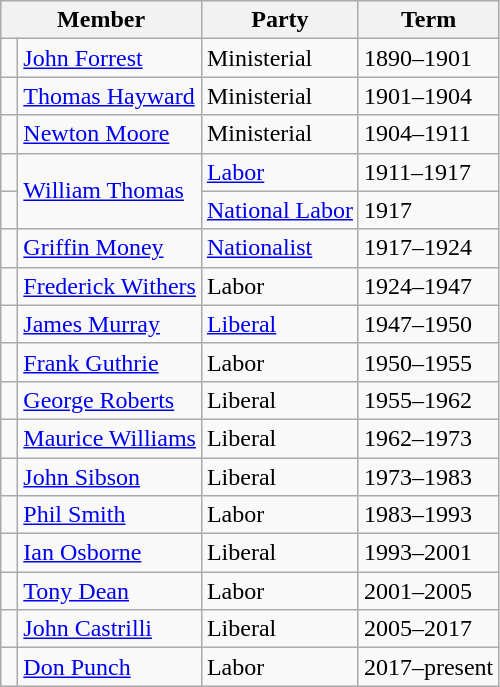<table class="wikitable">
<tr>
<th colspan="2">Member</th>
<th>Party</th>
<th>Term</th>
</tr>
<tr>
<td> </td>
<td><a href='#'>John Forrest</a></td>
<td>Ministerial</td>
<td>1890–1901</td>
</tr>
<tr>
<td> </td>
<td><a href='#'>Thomas Hayward</a></td>
<td>Ministerial</td>
<td>1901–1904</td>
</tr>
<tr>
<td> </td>
<td><a href='#'>Newton Moore</a></td>
<td>Ministerial</td>
<td>1904–1911</td>
</tr>
<tr>
<td> </td>
<td rowspan=2><a href='#'>William Thomas</a></td>
<td><a href='#'>Labor</a></td>
<td>1911–1917</td>
</tr>
<tr>
<td> </td>
<td><a href='#'>National Labor</a></td>
<td>1917</td>
</tr>
<tr>
<td> </td>
<td><a href='#'>Griffin Money</a></td>
<td><a href='#'>Nationalist</a></td>
<td>1917–1924</td>
</tr>
<tr>
<td> </td>
<td><a href='#'>Frederick Withers</a></td>
<td>Labor</td>
<td>1924–1947</td>
</tr>
<tr>
<td> </td>
<td><a href='#'>James Murray</a></td>
<td><a href='#'>Liberal</a></td>
<td>1947–1950</td>
</tr>
<tr>
<td> </td>
<td><a href='#'>Frank Guthrie</a></td>
<td>Labor</td>
<td>1950–1955</td>
</tr>
<tr>
<td> </td>
<td><a href='#'>George Roberts</a></td>
<td>Liberal</td>
<td>1955–1962</td>
</tr>
<tr>
<td> </td>
<td><a href='#'>Maurice Williams</a></td>
<td>Liberal</td>
<td>1962–1973</td>
</tr>
<tr>
<td> </td>
<td><a href='#'>John Sibson</a></td>
<td>Liberal</td>
<td>1973–1983</td>
</tr>
<tr>
<td> </td>
<td><a href='#'>Phil Smith</a></td>
<td>Labor</td>
<td>1983–1993</td>
</tr>
<tr>
<td> </td>
<td><a href='#'>Ian Osborne</a></td>
<td>Liberal</td>
<td>1993–2001</td>
</tr>
<tr>
<td> </td>
<td><a href='#'>Tony Dean</a></td>
<td>Labor</td>
<td>2001–2005</td>
</tr>
<tr>
<td> </td>
<td><a href='#'>John Castrilli</a></td>
<td>Liberal</td>
<td>2005–2017</td>
</tr>
<tr>
<td> </td>
<td><a href='#'>Don Punch</a></td>
<td>Labor</td>
<td>2017–present</td>
</tr>
</table>
